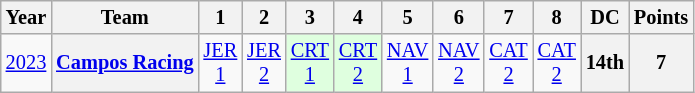<table class="wikitable" style="text-align:center; font-size:85%">
<tr>
<th>Year</th>
<th>Team</th>
<th>1</th>
<th>2</th>
<th>3</th>
<th>4</th>
<th>5</th>
<th>6</th>
<th>7</th>
<th>8</th>
<th>DC</th>
<th>Points</th>
</tr>
<tr>
<td><a href='#'>2023</a></td>
<th nowrap><a href='#'>Campos Racing</a></th>
<td style="background:#;"><a href='#'>JER<br>1</a><br></td>
<td style="background:#;"><a href='#'>JER<br>2</a><br></td>
<td style="background:#DFFFDF;"><a href='#'>CRT<br>1</a><br></td>
<td style="background:#DFFFDF;"><a href='#'>CRT<br>2</a><br></td>
<td style="background:#;"><a href='#'>NAV<br>1</a><br></td>
<td style="background:#;"><a href='#'>NAV<br>2</a><br></td>
<td style="background:#;"><a href='#'>CAT<br>2</a><br></td>
<td style="background:#;"><a href='#'>CAT<br>2</a><br></td>
<th style="background:#;">14th</th>
<th style="background:#;">7</th>
</tr>
</table>
